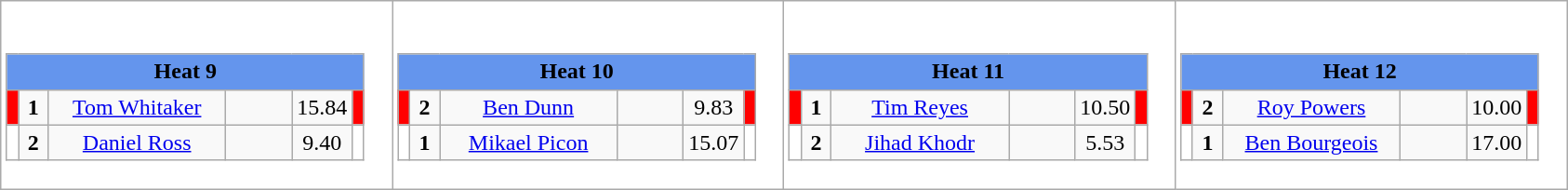<table class="wikitable" style="background:#FFFFFF;">
<tr>
<td><div><br><table class="wikitable">
<tr>
<td colspan=6 align="center" style="background:#6495ED;"><strong>Heat 9</strong></td>
</tr>
<tr>
<td width=01px style="background:#FF0000;"></td>
<td width=14px align="center"><strong>1</strong></td>
<td width=120px align="center"><a href='#'>Tom Whitaker</a></td>
<td width=40px align="center"></td>
<td width=20px align="center">15.84</td>
<td width=01px style="background:#FF0000;"></td>
</tr>
<tr>
<td width=01px style="background:#FFFFFF;"></td>
<td width=14px align="center"><strong>2</strong></td>
<td width=120px align="center"><a href='#'>Daniel Ross</a></td>
<td width=40px align="center"></td>
<td width=20px align="center">9.40</td>
<td width=01px style="background:#FFFFFF;"></td>
</tr>
</table>
</div></td>
<td><div><br><table class="wikitable">
<tr>
<td colspan=6 align="center" style="background:#6495ED;"><strong>Heat 10</strong></td>
</tr>
<tr>
<td width=01px style="background:#FF0000;"></td>
<td width=14px align="center"><strong>2</strong></td>
<td width=120px align="center"><a href='#'>Ben Dunn</a></td>
<td width=40px align="center"></td>
<td width=20px align="center">9.83</td>
<td width=01px style="background:#FF0000;"></td>
</tr>
<tr>
<td width=01px style="background:#FFFFFF;"></td>
<td width=14px align="center"><strong>1</strong></td>
<td width=120px align="center"><a href='#'>Mikael Picon</a></td>
<td width=40px align="center"></td>
<td width=20px align="center">15.07</td>
<td width=01px style="background:#FFFFFF;"></td>
</tr>
</table>
</div></td>
<td><div><br><table class="wikitable">
<tr>
<td colspan=6 align="center" style="background:#6495ED;"><strong>Heat 11</strong></td>
</tr>
<tr>
<td width=01px style="background:#FF0000;"></td>
<td width=14px align="center"><strong>1</strong></td>
<td width=120px align="center"><a href='#'>Tim Reyes</a></td>
<td width=40px align="center"></td>
<td width=20px align="center">10.50</td>
<td width=01px style="background:#FF0000;"></td>
</tr>
<tr>
<td width=01px style="background:#FFFFFF;"></td>
<td width=14px align="center"><strong>2</strong></td>
<td width=120px align="center"><a href='#'>Jihad Khodr</a></td>
<td width=40px align="center"></td>
<td width=20px align="center">5.53</td>
<td width=01px style="background:#FFFFFF;"></td>
</tr>
</table>
</div></td>
<td><div><br><table class="wikitable">
<tr>
<td colspan=6 align="center" style="background:#6495ED;"><strong>Heat 12</strong></td>
</tr>
<tr>
<td width=01px style="background:#FF0000;"></td>
<td width=14px align="center"><strong>2</strong></td>
<td width=120px align="center"><a href='#'>Roy Powers</a></td>
<td width=40px align="center"></td>
<td width=20px align="center">10.00</td>
<td width=01px style="background:#FF0000;"></td>
</tr>
<tr>
<td width=01px style="background:#FFFFFF;"></td>
<td width=14px align="center"><strong>1</strong></td>
<td width=120px align="center"><a href='#'>Ben Bourgeois</a></td>
<td width=40px align="center"></td>
<td width=20px align="center">17.00</td>
<td width=01px style="background:#FFFFFF;"></td>
</tr>
</table>
</div></td>
</tr>
</table>
